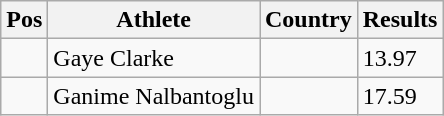<table class="wikitable">
<tr>
<th>Pos</th>
<th>Athlete</th>
<th>Country</th>
<th>Results</th>
</tr>
<tr>
<td align="center"></td>
<td>Gaye Clarke</td>
<td></td>
<td>13.97</td>
</tr>
<tr>
<td align="center"></td>
<td>Ganime Nalbantoglu</td>
<td></td>
<td>17.59</td>
</tr>
</table>
